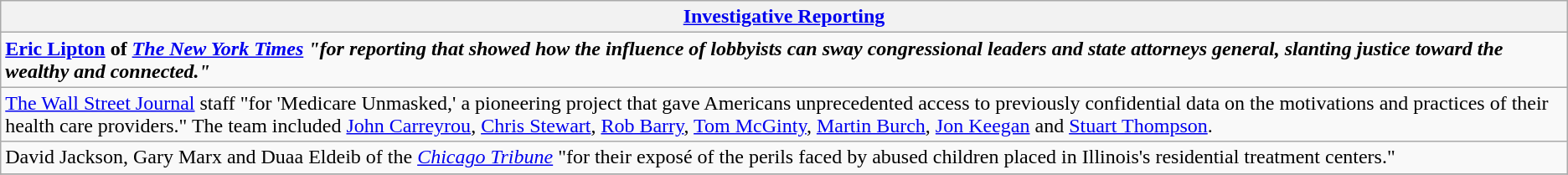<table class="wikitable" style="float:left; float:none;">
<tr>
<th><a href='#'>Investigative Reporting</a></th>
</tr>
<tr>
<td><strong><a href='#'>Eric Lipton</a> of <em><a href='#'>The New York Times</a><strong><em> "for reporting that showed how the influence of lobbyists can sway congressional leaders and state attorneys general, slanting justice toward the wealthy and connected."</td>
</tr>
<tr>
<td></em></strong><a href='#'>The Wall Street Journal</a></em> staff</strong> "for 'Medicare Unmasked,' a pioneering project that gave Americans unprecedented access to previously confidential data on the motivations and practices of their health care providers." The team included <a href='#'>John Carreyrou</a>, <a href='#'>Chris Stewart</a>, <a href='#'>Rob Barry</a>, <a href='#'>Tom McGinty</a>, <a href='#'>Martin Burch</a>, <a href='#'>Jon Keegan</a> and <a href='#'>Stuart Thompson</a>.</td>
</tr>
<tr>
<td>David Jackson, Gary Marx and Duaa Eldeib of the <em><a href='#'>Chicago Tribune</a></em> "for their exposé of the perils faced by abused children placed in Illinois's residential treatment centers."</td>
</tr>
<tr>
</tr>
</table>
